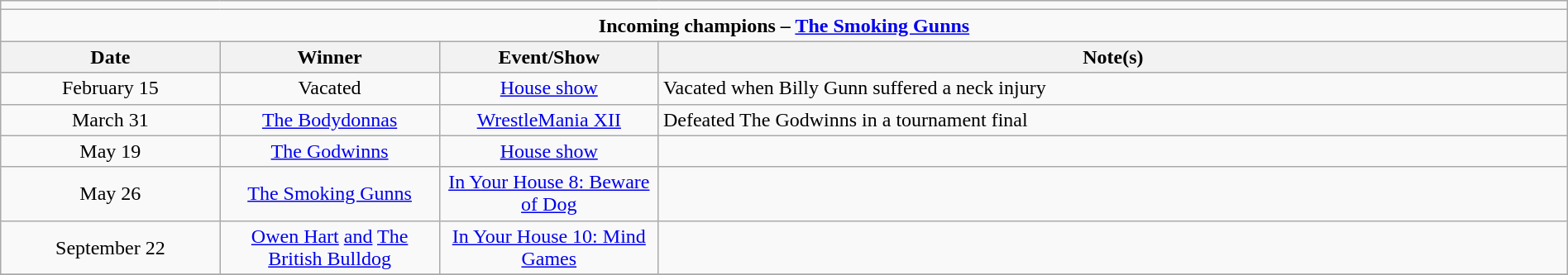<table class="wikitable" style="text-align:center; width:100%;">
<tr>
<td colspan="5"></td>
</tr>
<tr>
<td colspan="5"><strong>Incoming champions – <a href='#'>The Smoking Gunns</a> </strong></td>
</tr>
<tr>
<th width=14%>Date</th>
<th width=14%>Winner</th>
<th width=14%>Event/Show</th>
<th width=58%>Note(s)</th>
</tr>
<tr>
<td>February 15</td>
<td>Vacated</td>
<td><a href='#'>House show</a></td>
<td align=left>Vacated when Billy Gunn suffered a neck injury</td>
</tr>
<tr>
<td>March 31</td>
<td><a href='#'>The Bodydonnas</a><br></td>
<td><a href='#'>WrestleMania XII</a></td>
<td align=left>Defeated The Godwinns in a tournament final</td>
</tr>
<tr>
<td>May 19</td>
<td><a href='#'>The Godwinns</a><br></td>
<td><a href='#'>House show</a></td>
<td align=left></td>
</tr>
<tr>
<td>May 26</td>
<td><a href='#'>The Smoking Gunns</a><br></td>
<td><a href='#'>In Your House 8: Beware of Dog</a></td>
<td align=left></td>
</tr>
<tr>
<td>September 22</td>
<td><a href='#'>Owen Hart</a> <a href='#'>and</a> <a href='#'>The British Bulldog</a></td>
<td><a href='#'>In Your House 10: Mind Games</a></td>
<td align=left></td>
</tr>
<tr>
</tr>
</table>
